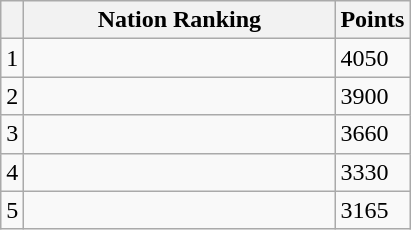<table class="wikitable col3right">
<tr>
<th></th>
<th style="width:200px; white-space:nowrap;">Nation Ranking</th>
<th style="width:20px;">Points</th>
</tr>
<tr>
<td>1</td>
<td></td>
<td>4050</td>
</tr>
<tr>
<td>2</td>
<td></td>
<td>3900</td>
</tr>
<tr>
<td>3</td>
<td></td>
<td>3660</td>
</tr>
<tr>
<td>4</td>
<td></td>
<td>3330</td>
</tr>
<tr>
<td>5</td>
<td></td>
<td>3165</td>
</tr>
</table>
